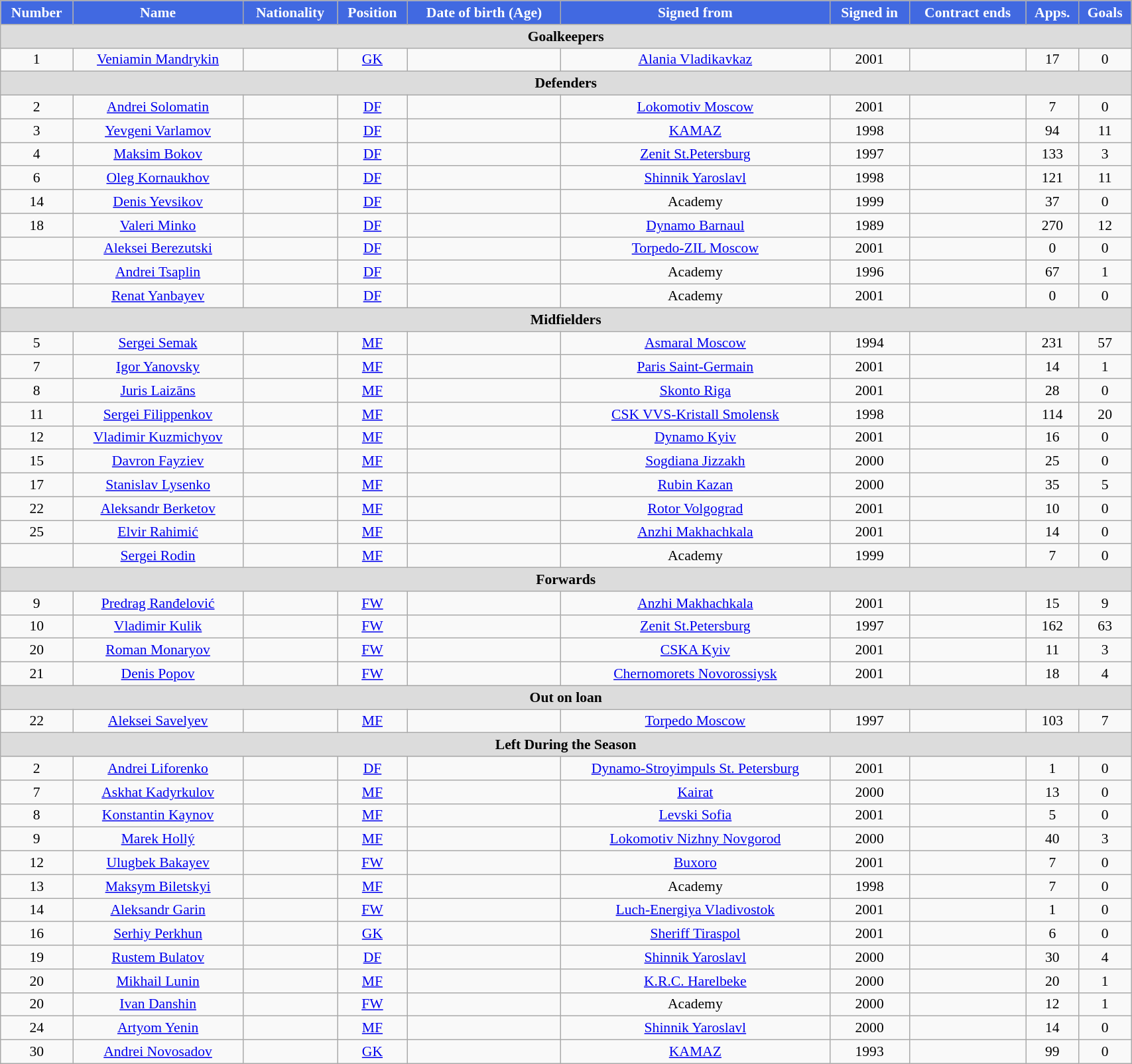<table class="wikitable"  style="text-align:center; font-size:90%; width:90%;">
<tr>
<th style="background:#4169E1; color:white; text-align:center;">Number</th>
<th style="background:#4169E1; color:white; text-align:center;">Name</th>
<th style="background:#4169E1; color:white; text-align:center;">Nationality</th>
<th style="background:#4169E1; color:white; text-align:center;">Position</th>
<th style="background:#4169E1; color:white; text-align:center;">Date of birth (Age)</th>
<th style="background:#4169E1; color:white; text-align:center;">Signed from</th>
<th style="background:#4169E1; color:white; text-align:center;">Signed in</th>
<th style="background:#4169E1; color:white; text-align:center;">Contract ends</th>
<th style="background:#4169E1; color:white; text-align:center;">Apps.</th>
<th style="background:#4169E1; color:white; text-align:center;">Goals</th>
</tr>
<tr>
<th colspan="11"  style="background:#dcdcdc; text-align:center;">Goalkeepers</th>
</tr>
<tr>
<td>1</td>
<td><a href='#'>Veniamin Mandrykin</a></td>
<td></td>
<td><a href='#'>GK</a></td>
<td></td>
<td><a href='#'>Alania Vladikavkaz</a></td>
<td>2001</td>
<td></td>
<td>17</td>
<td>0</td>
</tr>
<tr>
<th colspan="11"  style="background:#dcdcdc; text-align:center;">Defenders</th>
</tr>
<tr>
<td>2</td>
<td><a href='#'>Andrei Solomatin</a></td>
<td></td>
<td><a href='#'>DF</a></td>
<td></td>
<td><a href='#'>Lokomotiv Moscow</a></td>
<td>2001</td>
<td></td>
<td>7</td>
<td>0</td>
</tr>
<tr>
<td>3</td>
<td><a href='#'>Yevgeni Varlamov</a></td>
<td></td>
<td><a href='#'>DF</a></td>
<td></td>
<td><a href='#'>KAMAZ</a></td>
<td>1998</td>
<td></td>
<td>94</td>
<td>11</td>
</tr>
<tr>
<td>4</td>
<td><a href='#'>Maksim Bokov</a></td>
<td></td>
<td><a href='#'>DF</a></td>
<td></td>
<td><a href='#'>Zenit St.Petersburg</a></td>
<td>1997</td>
<td></td>
<td>133</td>
<td>3</td>
</tr>
<tr>
<td>6</td>
<td><a href='#'>Oleg Kornaukhov</a></td>
<td></td>
<td><a href='#'>DF</a></td>
<td></td>
<td><a href='#'>Shinnik Yaroslavl</a></td>
<td>1998</td>
<td></td>
<td>121</td>
<td>11</td>
</tr>
<tr>
<td>14</td>
<td><a href='#'>Denis Yevsikov</a></td>
<td></td>
<td><a href='#'>DF</a></td>
<td></td>
<td>Academy</td>
<td>1999</td>
<td></td>
<td>37</td>
<td>0</td>
</tr>
<tr>
<td>18</td>
<td><a href='#'>Valeri Minko</a></td>
<td></td>
<td><a href='#'>DF</a></td>
<td></td>
<td><a href='#'>Dynamo Barnaul</a></td>
<td>1989</td>
<td></td>
<td>270</td>
<td>12</td>
</tr>
<tr>
<td></td>
<td><a href='#'>Aleksei Berezutski</a></td>
<td></td>
<td><a href='#'>DF</a></td>
<td></td>
<td><a href='#'>Torpedo-ZIL Moscow</a></td>
<td>2001</td>
<td></td>
<td>0</td>
<td>0</td>
</tr>
<tr>
<td></td>
<td><a href='#'>Andrei Tsaplin</a></td>
<td></td>
<td><a href='#'>DF</a></td>
<td></td>
<td>Academy</td>
<td>1996</td>
<td></td>
<td>67</td>
<td>1</td>
</tr>
<tr>
<td></td>
<td><a href='#'>Renat Yanbayev</a></td>
<td></td>
<td><a href='#'>DF</a></td>
<td></td>
<td>Academy</td>
<td>2001</td>
<td></td>
<td>0</td>
<td>0</td>
</tr>
<tr>
<th colspan="11"  style="background:#dcdcdc; text-align:center;">Midfielders</th>
</tr>
<tr>
<td>5</td>
<td><a href='#'>Sergei Semak</a></td>
<td></td>
<td><a href='#'>MF</a></td>
<td></td>
<td><a href='#'>Asmaral Moscow</a></td>
<td>1994</td>
<td></td>
<td>231</td>
<td>57</td>
</tr>
<tr>
<td>7</td>
<td><a href='#'>Igor Yanovsky</a></td>
<td></td>
<td><a href='#'>MF</a></td>
<td></td>
<td><a href='#'>Paris Saint-Germain</a></td>
<td>2001</td>
<td></td>
<td>14</td>
<td>1</td>
</tr>
<tr>
<td>8</td>
<td><a href='#'>Juris Laizāns</a></td>
<td></td>
<td><a href='#'>MF</a></td>
<td></td>
<td><a href='#'>Skonto Riga</a></td>
<td>2001</td>
<td></td>
<td>28</td>
<td>0</td>
</tr>
<tr>
<td>11</td>
<td><a href='#'>Sergei Filippenkov</a></td>
<td></td>
<td><a href='#'>MF</a></td>
<td></td>
<td><a href='#'>CSK VVS-Kristall Smolensk</a></td>
<td>1998</td>
<td></td>
<td>114</td>
<td>20</td>
</tr>
<tr>
<td>12</td>
<td><a href='#'>Vladimir Kuzmichyov</a></td>
<td></td>
<td><a href='#'>MF</a></td>
<td></td>
<td><a href='#'>Dynamo Kyiv</a></td>
<td>2001</td>
<td></td>
<td>16</td>
<td>0</td>
</tr>
<tr>
<td>15</td>
<td><a href='#'>Davron Fayziev</a></td>
<td></td>
<td><a href='#'>MF</a></td>
<td></td>
<td><a href='#'>Sogdiana Jizzakh</a></td>
<td>2000</td>
<td></td>
<td>25</td>
<td>0</td>
</tr>
<tr>
<td>17</td>
<td><a href='#'>Stanislav Lysenko</a></td>
<td></td>
<td><a href='#'>MF</a></td>
<td></td>
<td><a href='#'>Rubin Kazan</a></td>
<td>2000</td>
<td></td>
<td>35</td>
<td>5</td>
</tr>
<tr>
<td>22</td>
<td><a href='#'>Aleksandr Berketov</a></td>
<td></td>
<td><a href='#'>MF</a></td>
<td></td>
<td><a href='#'>Rotor Volgograd</a></td>
<td>2001</td>
<td></td>
<td>10</td>
<td>0</td>
</tr>
<tr>
<td>25</td>
<td><a href='#'>Elvir Rahimić</a></td>
<td></td>
<td><a href='#'>MF</a></td>
<td></td>
<td><a href='#'>Anzhi Makhachkala</a></td>
<td>2001</td>
<td></td>
<td>14</td>
<td>0</td>
</tr>
<tr>
<td></td>
<td><a href='#'>Sergei Rodin</a></td>
<td></td>
<td><a href='#'>MF</a></td>
<td></td>
<td>Academy</td>
<td>1999</td>
<td></td>
<td>7</td>
<td>0</td>
</tr>
<tr>
<th colspan="11"  style="background:#dcdcdc; text-align:center;">Forwards</th>
</tr>
<tr>
<td>9</td>
<td><a href='#'>Predrag Ranđelović</a></td>
<td></td>
<td><a href='#'>FW</a></td>
<td></td>
<td><a href='#'>Anzhi Makhachkala</a></td>
<td>2001</td>
<td></td>
<td>15</td>
<td>9</td>
</tr>
<tr>
<td>10</td>
<td><a href='#'>Vladimir Kulik</a></td>
<td></td>
<td><a href='#'>FW</a></td>
<td></td>
<td><a href='#'>Zenit St.Petersburg</a></td>
<td>1997</td>
<td></td>
<td>162</td>
<td>63</td>
</tr>
<tr>
<td>20</td>
<td><a href='#'>Roman Monaryov</a></td>
<td></td>
<td><a href='#'>FW</a></td>
<td></td>
<td><a href='#'>CSKA Kyiv</a></td>
<td>2001</td>
<td></td>
<td>11</td>
<td>3</td>
</tr>
<tr>
<td>21</td>
<td><a href='#'>Denis Popov</a></td>
<td></td>
<td><a href='#'>FW</a></td>
<td></td>
<td><a href='#'>Chernomorets Novorossiysk</a></td>
<td>2001</td>
<td></td>
<td>18</td>
<td>4</td>
</tr>
<tr>
<th colspan="11"  style="background:#dcdcdc; text-align:center;">Out on loan</th>
</tr>
<tr>
<td>22</td>
<td><a href='#'>Aleksei Savelyev</a></td>
<td></td>
<td><a href='#'>MF</a></td>
<td></td>
<td><a href='#'>Torpedo Moscow</a></td>
<td>1997</td>
<td></td>
<td>103</td>
<td>7</td>
</tr>
<tr>
<th colspan="11"  style="background:#dcdcdc; text-align:center;">Left During the Season</th>
</tr>
<tr>
<td>2</td>
<td><a href='#'>Andrei Liforenko</a></td>
<td></td>
<td><a href='#'>DF</a></td>
<td></td>
<td><a href='#'>Dynamo-Stroyimpuls St. Petersburg</a></td>
<td>2001</td>
<td></td>
<td>1</td>
<td>0</td>
</tr>
<tr>
<td>7</td>
<td><a href='#'>Askhat Kadyrkulov</a></td>
<td></td>
<td><a href='#'>MF</a></td>
<td></td>
<td><a href='#'>Kairat</a></td>
<td>2000</td>
<td></td>
<td>13</td>
<td>0</td>
</tr>
<tr>
<td>8</td>
<td><a href='#'>Konstantin Kaynov</a></td>
<td></td>
<td><a href='#'>MF</a></td>
<td></td>
<td><a href='#'>Levski Sofia</a></td>
<td>2001</td>
<td></td>
<td>5</td>
<td>0</td>
</tr>
<tr>
<td>9</td>
<td><a href='#'>Marek Hollý</a></td>
<td></td>
<td><a href='#'>MF</a></td>
<td></td>
<td><a href='#'>Lokomotiv Nizhny Novgorod</a></td>
<td>2000</td>
<td></td>
<td>40</td>
<td>3</td>
</tr>
<tr>
<td>12</td>
<td><a href='#'>Ulugbek Bakayev</a></td>
<td></td>
<td><a href='#'>FW</a></td>
<td></td>
<td><a href='#'>Buxoro</a></td>
<td>2001</td>
<td></td>
<td>7</td>
<td>0</td>
</tr>
<tr>
<td>13</td>
<td><a href='#'>Maksym Biletskyi</a></td>
<td></td>
<td><a href='#'>MF</a></td>
<td></td>
<td>Academy</td>
<td>1998</td>
<td></td>
<td>7</td>
<td>0</td>
</tr>
<tr>
<td>14</td>
<td><a href='#'>Aleksandr Garin</a></td>
<td></td>
<td><a href='#'>FW</a></td>
<td></td>
<td><a href='#'>Luch-Energiya Vladivostok</a></td>
<td>2001</td>
<td></td>
<td>1</td>
<td>0</td>
</tr>
<tr>
<td>16</td>
<td><a href='#'>Serhiy Perkhun</a></td>
<td></td>
<td><a href='#'>GK</a></td>
<td></td>
<td><a href='#'>Sheriff Tiraspol</a></td>
<td>2001</td>
<td></td>
<td>6</td>
<td>0</td>
</tr>
<tr>
<td>19</td>
<td><a href='#'>Rustem Bulatov</a></td>
<td></td>
<td><a href='#'>DF</a></td>
<td></td>
<td><a href='#'>Shinnik Yaroslavl</a></td>
<td>2000</td>
<td></td>
<td>30</td>
<td>4</td>
</tr>
<tr>
<td>20</td>
<td><a href='#'>Mikhail Lunin</a></td>
<td></td>
<td><a href='#'>MF</a></td>
<td></td>
<td><a href='#'>K.R.C. Harelbeke</a></td>
<td>2000</td>
<td></td>
<td>20</td>
<td>1</td>
</tr>
<tr>
<td>20</td>
<td><a href='#'>Ivan Danshin</a></td>
<td></td>
<td><a href='#'>FW</a></td>
<td></td>
<td>Academy</td>
<td>2000</td>
<td></td>
<td>12</td>
<td>1</td>
</tr>
<tr>
<td>24</td>
<td><a href='#'>Artyom Yenin</a></td>
<td></td>
<td><a href='#'>MF</a></td>
<td></td>
<td><a href='#'>Shinnik Yaroslavl</a></td>
<td>2000</td>
<td></td>
<td>14</td>
<td>0</td>
</tr>
<tr>
<td>30</td>
<td><a href='#'>Andrei Novosadov</a></td>
<td></td>
<td><a href='#'>GK</a></td>
<td></td>
<td><a href='#'>KAMAZ</a></td>
<td>1993</td>
<td></td>
<td>99</td>
<td>0</td>
</tr>
</table>
